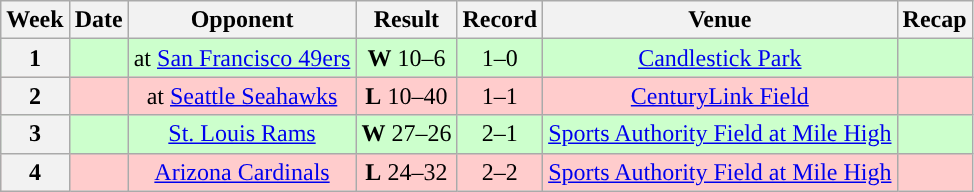<table class="wikitable" style="text-align:center">
<tr>
<th>Week</th>
<th>Date</th>
<th>Opponent</th>
<th>Result</th>
<th>Record</th>
<th>Venue</th>
<th>Recap</th>
</tr>
<tr style="background:#cfc">
<th>1</th>
<td></td>
<td>at <a href='#'>San Francisco 49ers</a></td>
<td><strong>W</strong> 10–6</td>
<td>1–0</td>
<td><a href='#'>Candlestick Park</a></td>
<td></td>
</tr>
<tr style="background:#fcc">
<th>2</th>
<td></td>
<td>at <a href='#'>Seattle Seahawks</a></td>
<td><strong>L</strong> 10–40</td>
<td>1–1</td>
<td><a href='#'>CenturyLink Field</a></td>
<td></td>
</tr>
<tr style="background:#cfc">
<th>3</th>
<td></td>
<td><a href='#'>St. Louis Rams</a></td>
<td><strong>W</strong> 27–26</td>
<td>2–1</td>
<td><a href='#'>Sports Authority Field at Mile High</a></td>
<td></td>
</tr>
<tr style="background:#fcc">
<th>4</th>
<td></td>
<td><a href='#'>Arizona Cardinals</a></td>
<td><strong>L</strong> 24–32</td>
<td>2–2</td>
<td><a href='#'>Sports Authority Field at Mile High</a></td>
<td></td>
</tr>
</table>
